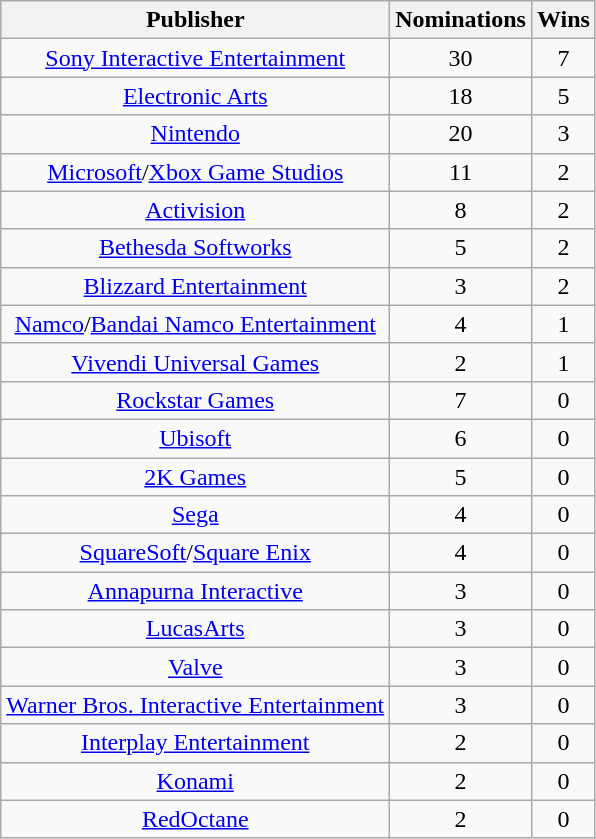<table class="wikitable sortable plainrowheaders" rowspan="2" style="text-align:center;" background: #f6e39c;>
<tr>
<th scope="col">Publisher</th>
<th scope="col">Nominations</th>
<th scope="col">Wins</th>
</tr>
<tr>
<td><a href='#'>Sony Interactive Entertainment</a></td>
<td>30</td>
<td>7</td>
</tr>
<tr>
<td><a href='#'>Electronic Arts</a></td>
<td>18</td>
<td>5</td>
</tr>
<tr>
<td><a href='#'>Nintendo</a></td>
<td>20</td>
<td>3</td>
</tr>
<tr>
<td><a href='#'>Microsoft</a>/<a href='#'>Xbox Game Studios</a></td>
<td>11</td>
<td>2</td>
</tr>
<tr>
<td><a href='#'>Activision</a></td>
<td>8</td>
<td>2</td>
</tr>
<tr>
<td><a href='#'>Bethesda Softworks</a></td>
<td>5</td>
<td>2</td>
</tr>
<tr>
<td><a href='#'>Blizzard Entertainment</a></td>
<td>3</td>
<td>2</td>
</tr>
<tr>
<td><a href='#'>Namco</a>/<a href='#'>Bandai Namco Entertainment</a></td>
<td>4</td>
<td>1</td>
</tr>
<tr>
<td><a href='#'>Vivendi Universal Games</a></td>
<td>2</td>
<td>1</td>
</tr>
<tr>
<td><a href='#'>Rockstar Games</a></td>
<td>7</td>
<td>0</td>
</tr>
<tr>
<td><a href='#'>Ubisoft</a></td>
<td>6</td>
<td>0</td>
</tr>
<tr>
<td><a href='#'>2K Games</a></td>
<td>5</td>
<td>0</td>
</tr>
<tr>
<td><a href='#'>Sega</a></td>
<td>4</td>
<td>0</td>
</tr>
<tr>
<td><a href='#'>SquareSoft</a>/<a href='#'>Square Enix</a></td>
<td>4</td>
<td>0</td>
</tr>
<tr>
<td><a href='#'>Annapurna Interactive</a></td>
<td>3</td>
<td>0</td>
</tr>
<tr>
<td><a href='#'>LucasArts</a></td>
<td>3</td>
<td>0</td>
</tr>
<tr>
<td><a href='#'>Valve</a></td>
<td>3</td>
<td>0</td>
</tr>
<tr>
<td><a href='#'>Warner Bros. Interactive Entertainment</a></td>
<td>3</td>
<td>0</td>
</tr>
<tr>
<td><a href='#'>Interplay Entertainment</a></td>
<td>2</td>
<td>0</td>
</tr>
<tr>
<td><a href='#'>Konami</a></td>
<td>2</td>
<td>0</td>
</tr>
<tr>
<td><a href='#'>RedOctane</a></td>
<td>2</td>
<td>0</td>
</tr>
</table>
